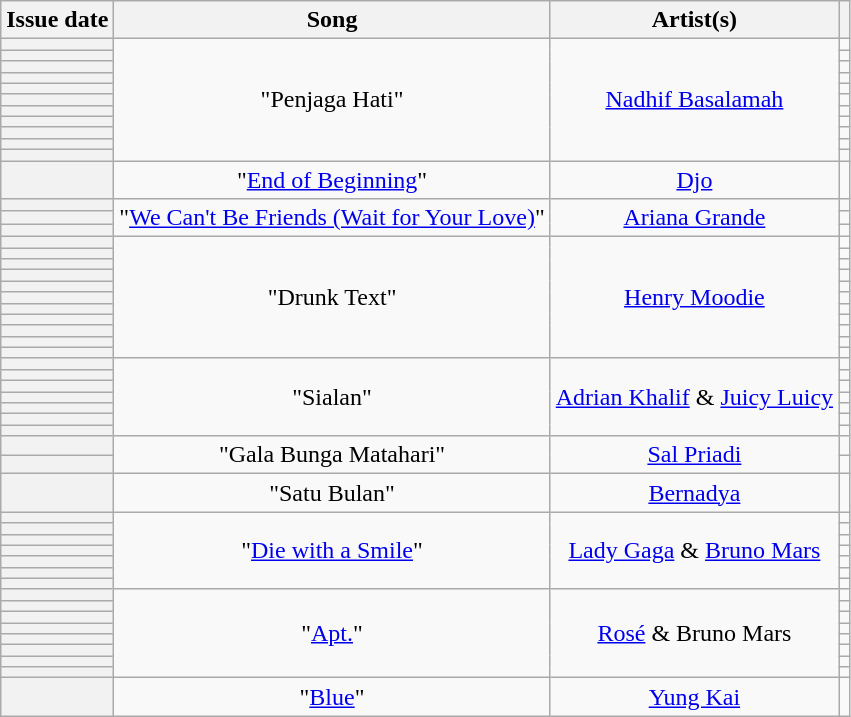<table class="wikitable plainrowheaders" style="text-align: center">
<tr>
<th scope="col">Issue date</th>
<th scope="col">Song</th>
<th scope="col">Artist(s)</th>
<th scope="col"></th>
</tr>
<tr>
<th scope="row"></th>
<td rowspan="11">"Penjaga Hati"</td>
<td rowspan="11"><a href='#'>Nadhif Basalamah</a></td>
<td></td>
</tr>
<tr>
<th scope="row"></th>
<td></td>
</tr>
<tr>
<th scope="row"></th>
<td></td>
</tr>
<tr>
<th scope="row"></th>
<td></td>
</tr>
<tr>
<th scope="row"></th>
<td></td>
</tr>
<tr>
<th scope="row"></th>
<td></td>
</tr>
<tr>
<th scope="row"></th>
<td></td>
</tr>
<tr>
<th scope="row"></th>
<td></td>
</tr>
<tr>
<th scope="row"></th>
<td></td>
</tr>
<tr>
<th scope="row"></th>
<td></td>
</tr>
<tr>
<th scope="row"></th>
<td></td>
</tr>
<tr>
<th scope="row"></th>
<td>"<a href='#'>End of Beginning</a>"</td>
<td><a href='#'>Djo</a></td>
<td></td>
</tr>
<tr>
<th scope="row"></th>
<td rowspan="3">"<a href='#'>We Can't Be Friends (Wait for Your Love)</a>"</td>
<td rowspan="3"><a href='#'>Ariana Grande</a></td>
<td></td>
</tr>
<tr>
<th scope="row"></th>
<td></td>
</tr>
<tr>
<th scope="row"></th>
<td></td>
</tr>
<tr>
<th scope="row"></th>
<td rowspan="11">"Drunk Text"</td>
<td rowspan="11"><a href='#'>Henry Moodie</a></td>
<td></td>
</tr>
<tr>
<th scope="row"></th>
<td></td>
</tr>
<tr>
<th scope="row"></th>
<td></td>
</tr>
<tr>
<th scope="row"></th>
<td></td>
</tr>
<tr>
<th scope="row"></th>
<td></td>
</tr>
<tr>
<th scope="row"></th>
<td></td>
</tr>
<tr>
<th scope="row"></th>
<td></td>
</tr>
<tr>
<th scope="row"></th>
<td></td>
</tr>
<tr>
<th scope="row"></th>
<td></td>
</tr>
<tr>
<th scope="row"></th>
<td></td>
</tr>
<tr>
<th scope="row"></th>
<td></td>
</tr>
<tr>
<th scope="row"></th>
<td rowspan="7">"Sialan"</td>
<td rowspan="7"><a href='#'>Adrian Khalif</a> & <a href='#'>Juicy Luicy</a></td>
<td></td>
</tr>
<tr>
<th scope="row"></th>
<td></td>
</tr>
<tr>
<th scope="row"></th>
<td></td>
</tr>
<tr>
<th scope="row"></th>
<td></td>
</tr>
<tr>
<th scope="row"></th>
<td></td>
</tr>
<tr>
<th scope="row"></th>
<td></td>
</tr>
<tr>
<th scope="row"></th>
<td></td>
</tr>
<tr>
<th scope="row"></th>
<td rowspan="2">"Gala Bunga Matahari"</td>
<td rowspan="2"><a href='#'>Sal Priadi</a></td>
<td></td>
</tr>
<tr>
<th scope="row"></th>
<td></td>
</tr>
<tr>
<th scope="row"></th>
<td>"Satu Bulan"</td>
<td><a href='#'>Bernadya</a></td>
<td></td>
</tr>
<tr>
<th scope="row"></th>
<td rowspan="7">"<a href='#'>Die with a Smile</a>"</td>
<td rowspan="7"><a href='#'>Lady Gaga</a> & <a href='#'>Bruno Mars</a></td>
<td></td>
</tr>
<tr>
<th scope="row"></th>
<td></td>
</tr>
<tr>
<th scope="row"></th>
<td></td>
</tr>
<tr>
<th scope="row"></th>
<td></td>
</tr>
<tr>
<th scope="row"></th>
<td></td>
</tr>
<tr>
<th scope="row"></th>
<td></td>
</tr>
<tr>
<th scope="row"></th>
<td></td>
</tr>
<tr>
<th scope="row"></th>
<td rowspan="8">"<a href='#'>Apt.</a>"</td>
<td rowspan="8"><a href='#'>Rosé</a> & Bruno Mars</td>
<td></td>
</tr>
<tr>
<th scope="row"></th>
<td></td>
</tr>
<tr>
<th scope="row"></th>
<td></td>
</tr>
<tr>
<th scope="row"></th>
<td></td>
</tr>
<tr>
<th scope="row"></th>
<td></td>
</tr>
<tr>
<th scope="row"></th>
<td></td>
</tr>
<tr>
<th scope="row"></th>
<td></td>
</tr>
<tr>
<th scope="row"></th>
<td></td>
</tr>
<tr>
<th scope="row"></th>
<td>"<a href='#'>Blue</a>"</td>
<td><a href='#'>Yung Kai</a></td>
<td></td>
</tr>
</table>
